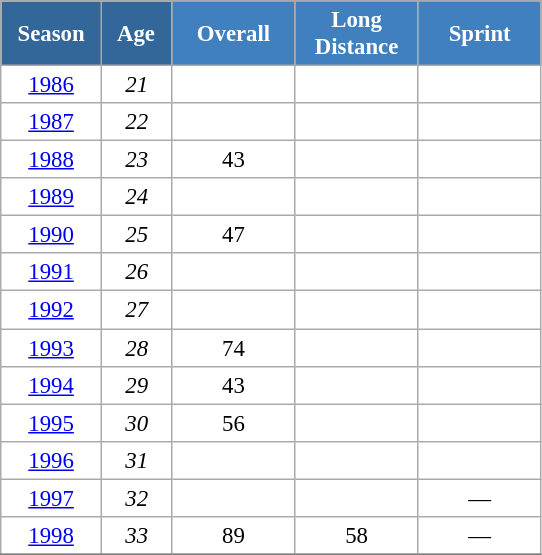<table class="wikitable" style="font-size:95%; text-align:center; border:grey solid 1px; border-collapse:collapse; background:#ffffff;">
<tr>
<th style="background-color:#369; color:white; width:60px;" rowspan="2"> Season </th>
<th style="background-color:#369; color:white; width:40px;" rowspan="2"> Age </th>
</tr>
<tr>
<th style="background-color:#4180be; color:white; width:75px;">Overall</th>
<th style="background-color:#4180be; color:white; width:75px;">Long Distance</th>
<th style="background-color:#4180be; color:white; width:75px;">Sprint</th>
</tr>
<tr>
<td><a href='#'>1986</a></td>
<td><em>21</em></td>
<td></td>
<td></td>
<td></td>
</tr>
<tr>
<td><a href='#'>1987</a></td>
<td><em>22</em></td>
<td></td>
<td></td>
<td></td>
</tr>
<tr>
<td><a href='#'>1988</a></td>
<td><em>23</em></td>
<td>43</td>
<td></td>
<td></td>
</tr>
<tr>
<td><a href='#'>1989</a></td>
<td><em>24</em></td>
<td></td>
<td></td>
<td></td>
</tr>
<tr>
<td><a href='#'>1990</a></td>
<td><em>25</em></td>
<td>47</td>
<td></td>
<td></td>
</tr>
<tr>
<td><a href='#'>1991</a></td>
<td><em>26</em></td>
<td></td>
<td></td>
<td></td>
</tr>
<tr>
<td><a href='#'>1992</a></td>
<td><em>27</em></td>
<td></td>
<td></td>
<td></td>
</tr>
<tr>
<td><a href='#'>1993</a></td>
<td><em>28</em></td>
<td>74</td>
<td></td>
<td></td>
</tr>
<tr>
<td><a href='#'>1994</a></td>
<td><em>29</em></td>
<td>43</td>
<td></td>
<td></td>
</tr>
<tr>
<td><a href='#'>1995</a></td>
<td><em>30</em></td>
<td>56</td>
<td></td>
<td></td>
</tr>
<tr>
<td><a href='#'>1996</a></td>
<td><em>31</em></td>
<td></td>
<td></td>
<td></td>
</tr>
<tr>
<td><a href='#'>1997</a></td>
<td><em>32</em></td>
<td></td>
<td></td>
<td>—</td>
</tr>
<tr>
<td><a href='#'>1998</a></td>
<td><em>33</em></td>
<td>89</td>
<td>58</td>
<td>—</td>
</tr>
<tr>
</tr>
</table>
